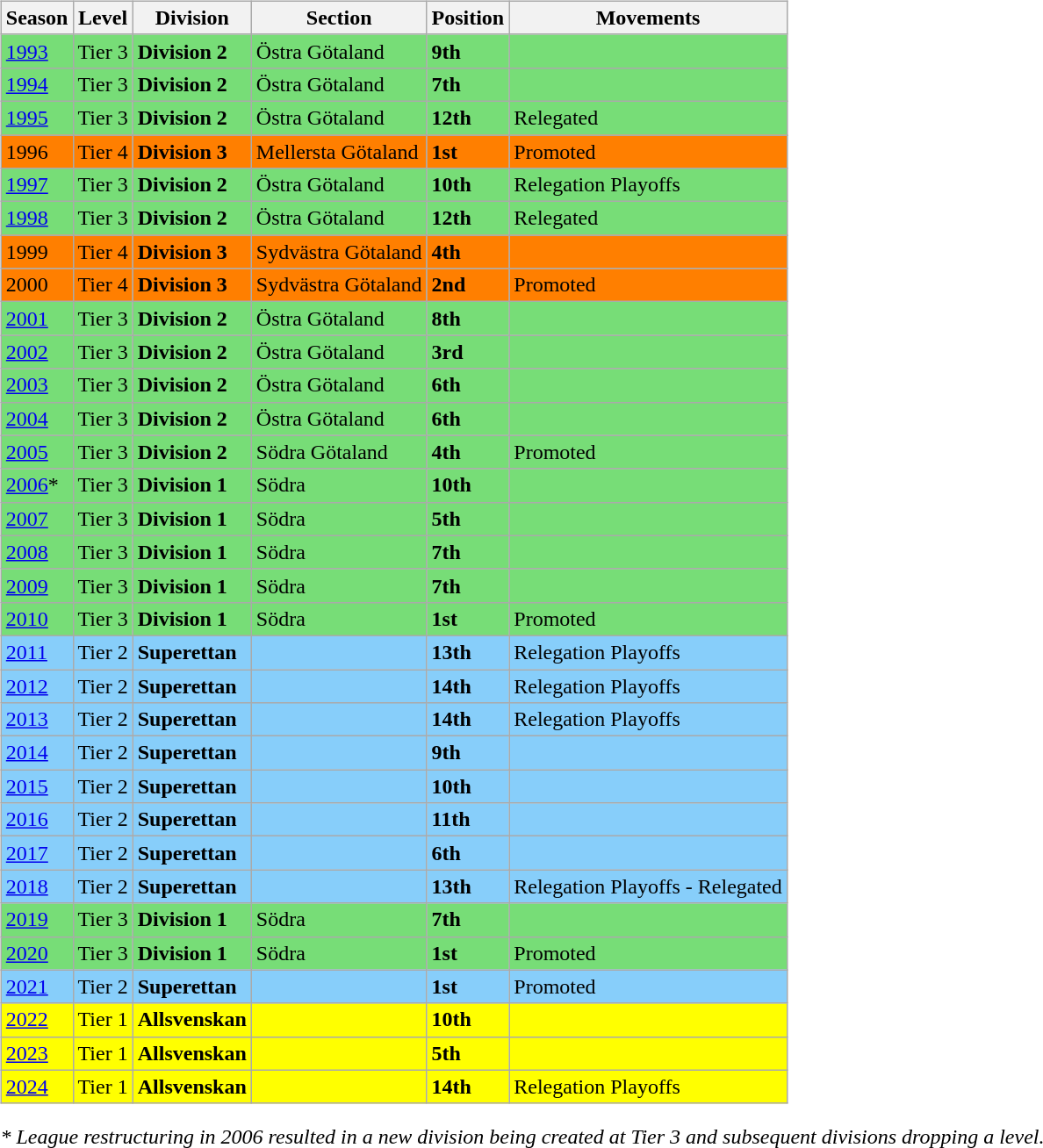<table>
<tr>
<td valign="top" width=0%><br><table class="wikitable">
<tr style="background:#f0f6fa;">
<th><strong>Season</strong></th>
<th><strong>Level</strong></th>
<th><strong>Division</strong></th>
<th><strong>Section</strong></th>
<th><strong>Position</strong></th>
<th><strong>Movements</strong></th>
</tr>
<tr>
<td style="background:#77DD77;"><a href='#'>1993</a></td>
<td style="background:#77DD77;">Tier 3</td>
<td style="background:#77DD77;"><strong>Division 2</strong></td>
<td style="background:#77DD77;">Östra Götaland</td>
<td style="background:#77DD77;"><strong>9th</strong></td>
<td style="background:#77DD77;"></td>
</tr>
<tr>
<td style="background:#77DD77;"><a href='#'>1994</a></td>
<td style="background:#77DD77;">Tier 3</td>
<td style="background:#77DD77;"><strong>Division 2</strong></td>
<td style="background:#77DD77;">Östra Götaland</td>
<td style="background:#77DD77;"><strong>7th</strong></td>
<td style="background:#77DD77;"></td>
</tr>
<tr>
<td style="background:#77DD77;"><a href='#'>1995</a></td>
<td style="background:#77DD77;">Tier 3</td>
<td style="background:#77DD77;"><strong>Division 2</strong></td>
<td style="background:#77DD77;">Östra Götaland</td>
<td style="background:#77DD77;"><strong>12th</strong></td>
<td style="background:#77DD77;">Relegated</td>
</tr>
<tr>
<td style="background:#FF7F00;">1996</td>
<td style="background:#FF7F00;">Tier 4</td>
<td style="background:#FF7F00;"><strong>Division 3</strong></td>
<td style="background:#FF7F00;">Mellersta Götaland</td>
<td style="background:#FF7F00;"><strong>1st</strong></td>
<td style="background:#FF7F00;">Promoted</td>
</tr>
<tr>
<td style="background:#77DD77;"><a href='#'>1997</a></td>
<td style="background:#77DD77;">Tier 3</td>
<td style="background:#77DD77;"><strong>Division 2</strong></td>
<td style="background:#77DD77;">Östra Götaland</td>
<td style="background:#77DD77;"><strong>10th</strong></td>
<td style="background:#77DD77;">Relegation Playoffs</td>
</tr>
<tr>
<td style="background:#77DD77;"><a href='#'>1998</a></td>
<td style="background:#77DD77;">Tier 3</td>
<td style="background:#77DD77;"><strong>Division 2</strong></td>
<td style="background:#77DD77;">Östra Götaland</td>
<td style="background:#77DD77;"><strong>12th</strong></td>
<td style="background:#77DD77;">Relegated</td>
</tr>
<tr>
<td style="background:#FF7F00;">1999</td>
<td style="background:#FF7F00;">Tier 4</td>
<td style="background:#FF7F00;"><strong>Division 3</strong></td>
<td style="background:#FF7F00;">Sydvästra Götaland</td>
<td style="background:#FF7F00;"><strong>4th</strong></td>
<td style="background:#FF7F00;"></td>
</tr>
<tr>
<td style="background:#FF7F00;">2000</td>
<td style="background:#FF7F00;">Tier 4</td>
<td style="background:#FF7F00;"><strong>Division 3</strong></td>
<td style="background:#FF7F00;">Sydvästra Götaland</td>
<td style="background:#FF7F00;"><strong>2nd</strong></td>
<td style="background:#FF7F00;">Promoted</td>
</tr>
<tr>
<td style="background:#77DD77;"><a href='#'>2001</a></td>
<td style="background:#77DD77;">Tier 3</td>
<td style="background:#77DD77;"><strong>Division 2</strong></td>
<td style="background:#77DD77;">Östra Götaland</td>
<td style="background:#77DD77;"><strong>8th</strong></td>
<td style="background:#77DD77;"></td>
</tr>
<tr>
<td style="background:#77DD77;"><a href='#'>2002</a></td>
<td style="background:#77DD77;">Tier 3</td>
<td style="background:#77DD77;"><strong>Division 2</strong></td>
<td style="background:#77DD77;">Östra Götaland</td>
<td style="background:#77DD77;"><strong>3rd</strong></td>
<td style="background:#77DD77;"></td>
</tr>
<tr>
<td style="background:#77DD77;"><a href='#'>2003</a></td>
<td style="background:#77DD77;">Tier 3</td>
<td style="background:#77DD77;"><strong>Division 2</strong></td>
<td style="background:#77DD77;">Östra Götaland</td>
<td style="background:#77DD77;"><strong>6th</strong></td>
<td style="background:#77DD77;"></td>
</tr>
<tr>
<td style="background:#77DD77;"><a href='#'>2004</a></td>
<td style="background:#77DD77;">Tier 3</td>
<td style="background:#77DD77;"><strong>Division 2</strong></td>
<td style="background:#77DD77;">Östra Götaland</td>
<td style="background:#77DD77;"><strong>6th</strong></td>
<td style="background:#77DD77;"></td>
</tr>
<tr>
<td style="background:#77DD77;"><a href='#'>2005</a></td>
<td style="background:#77DD77;">Tier 3</td>
<td style="background:#77DD77;"><strong>Division 2</strong></td>
<td style="background:#77DD77;">Södra Götaland</td>
<td style="background:#77DD77;"><strong>4th</strong></td>
<td style="background:#77DD77;">Promoted</td>
</tr>
<tr>
<td style="background:#77DD77;"><a href='#'>2006</a>*</td>
<td style="background:#77DD77;">Tier 3</td>
<td style="background:#77DD77;"><strong>Division 1</strong></td>
<td style="background:#77DD77;">Södra</td>
<td style="background:#77DD77;"><strong>10th</strong></td>
<td style="background:#77DD77;"></td>
</tr>
<tr>
<td style="background:#77DD77;"><a href='#'>2007</a></td>
<td style="background:#77DD77;">Tier 3</td>
<td style="background:#77DD77;"><strong>Division 1</strong></td>
<td style="background:#77DD77;">Södra</td>
<td style="background:#77DD77;"><strong>5th</strong></td>
<td style="background:#77DD77;"></td>
</tr>
<tr>
<td style="background:#77DD77;"><a href='#'>2008</a></td>
<td style="background:#77DD77;">Tier 3</td>
<td style="background:#77DD77;"><strong>Division 1</strong></td>
<td style="background:#77DD77;">Södra</td>
<td style="background:#77DD77;"><strong>7th</strong></td>
<td style="background:#77DD77;"></td>
</tr>
<tr>
<td style="background:#77DD77;"><a href='#'>2009</a></td>
<td style="background:#77DD77;">Tier 3</td>
<td style="background:#77DD77;"><strong>Division 1</strong></td>
<td style="background:#77DD77;">Södra</td>
<td style="background:#77DD77;"><strong>7th</strong></td>
<td style="background:#77DD77;"></td>
</tr>
<tr>
<td style="background:#77DD77;"><a href='#'>2010</a></td>
<td style="background:#77DD77;">Tier 3</td>
<td style="background:#77DD77;"><strong>Division 1</strong></td>
<td style="background:#77DD77;">Södra</td>
<td style="background:#77DD77;"><strong>1st</strong></td>
<td style="background:#77DD77;">Promoted</td>
</tr>
<tr>
<td style="background:#87CEFA;"><a href='#'>2011</a></td>
<td style="background:#87CEFA;">Tier 2</td>
<td style="background:#87CEFA;"><strong> Superettan</strong></td>
<td style="background:#87CEFA;"></td>
<td style="background:#87CEFA;"><strong>13th</strong></td>
<td style="background:#87CEFA;">Relegation Playoffs</td>
</tr>
<tr>
<td style="background:#87CEFA;"><a href='#'>2012</a></td>
<td style="background:#87CEFA;">Tier 2</td>
<td style="background:#87CEFA;"><strong> Superettan</strong></td>
<td style="background:#87CEFA;"></td>
<td style="background:#87CEFA;"><strong>14th</strong></td>
<td style="background:#87CEFA;">Relegation Playoffs</td>
</tr>
<tr>
<td style="background:#87CEFA;"><a href='#'>2013</a></td>
<td style="background:#87CEFA;">Tier 2</td>
<td style="background:#87CEFA;"><strong> Superettan</strong></td>
<td style="background:#87CEFA;"></td>
<td style="background:#87CEFA;"><strong>14th</strong></td>
<td style="background:#87CEFA;">Relegation Playoffs</td>
</tr>
<tr>
<td style="background:#87CEFA;"><a href='#'>2014</a></td>
<td style="background:#87CEFA;">Tier 2</td>
<td style="background:#87CEFA;"><strong> Superettan</strong></td>
<td style="background:#87CEFA;"></td>
<td style="background:#87CEFA;"><strong>9th</strong></td>
<td style="background:#87CEFA;"></td>
</tr>
<tr>
<td style="background:#87CEFA;"><a href='#'>2015</a></td>
<td style="background:#87CEFA;">Tier 2</td>
<td style="background:#87CEFA;"><strong> Superettan</strong></td>
<td style="background:#87CEFA;"></td>
<td style="background:#87CEFA;"><strong>10th</strong></td>
<td style="background:#87CEFA;"></td>
</tr>
<tr>
<td style="background:#87CEFA;"><a href='#'>2016</a></td>
<td style="background:#87CEFA;">Tier 2</td>
<td style="background:#87CEFA;"><strong> Superettan</strong></td>
<td style="background:#87CEFA;"></td>
<td style="background:#87CEFA;"><strong>11th</strong></td>
<td style="background:#87CEFA;"></td>
</tr>
<tr>
<td style="background:#87CEFA;"><a href='#'>2017</a></td>
<td style="background:#87CEFA;">Tier 2</td>
<td style="background:#87CEFA;"><strong> Superettan</strong></td>
<td style="background:#87CEFA;"></td>
<td style="background:#87CEFA;"><strong>6th</strong></td>
<td style="background:#87CEFA;"></td>
</tr>
<tr>
<td style="background:#87CEFA;"><a href='#'>2018</a></td>
<td style="background:#87CEFA;">Tier 2</td>
<td style="background:#87CEFA;"><strong> Superettan</strong></td>
<td style="background:#87CEFA;"></td>
<td style="background:#87CEFA;"><strong>13th</strong></td>
<td style="background:#87CEFA;">Relegation Playoffs - Relegated</td>
</tr>
<tr>
<td style="background:#77DD77;"><a href='#'>2019</a></td>
<td style="background:#77DD77;">Tier 3</td>
<td style="background:#77DD77;"><strong>Division 1</strong></td>
<td style="background:#77DD77;">Södra</td>
<td style="background:#77DD77;"><strong>7th</strong></td>
<td style="background:#77DD77;"></td>
</tr>
<tr>
<td style="background:#77DD77;"><a href='#'>2020</a></td>
<td style="background:#77DD77;">Tier 3</td>
<td style="background:#77DD77;"><strong>Division 1</strong></td>
<td style="background:#77DD77;">Södra</td>
<td style="background:#77DD77;"><strong>1st</strong></td>
<td style="background:#77DD77;">Promoted</td>
</tr>
<tr>
<td style="background:#87CEFA;"><a href='#'>2021</a></td>
<td style="background:#87CEFA;">Tier 2</td>
<td style="background:#87CEFA;"><strong>Superettan</strong></td>
<td style="background:#87CEFA;"></td>
<td style="background:#87CEFA;"><strong>1st</strong></td>
<td style="background:#87CEFA;">Promoted</td>
</tr>
<tr>
<td style="background:#FFFF00;"><a href='#'>2022</a></td>
<td style="background:#FFFF00;">Tier 1</td>
<td style="background:#FFFF00;"><strong>Allsvenskan</strong></td>
<td style="background:#FFFF00;"></td>
<td style="background:#FFFF00;"><strong>10th</strong></td>
<td style="background:#FFFF00;"></td>
</tr>
<tr>
<td style="background:#FFFF00;"><a href='#'>2023</a></td>
<td style="background:#FFFF00;">Tier 1</td>
<td style="background:#FFFF00;"><strong>Allsvenskan</strong></td>
<td style="background:#FFFF00;"></td>
<td style="background:#FFFF00;"><strong>5th</strong></td>
<td style="background:#FFFF00;"></td>
</tr>
<tr>
<td style="background:#FFFF00;"><a href='#'>2024</a></td>
<td style="background:#FFFF00;">Tier 1</td>
<td style="background:#FFFF00;"><strong>Allsvenskan</strong></td>
<td style="background:#FFFF00;"></td>
<td style="background:#FFFF00;"><strong>14th</strong></td>
<td style="background:#FFFF00;">Relegation Playoffs</td>
</tr>
</table>
<em>* League restructuring in 2006 resulted in a new division being created at Tier 3 and subsequent divisions dropping a level.</em> </td>
</tr>
</table>
